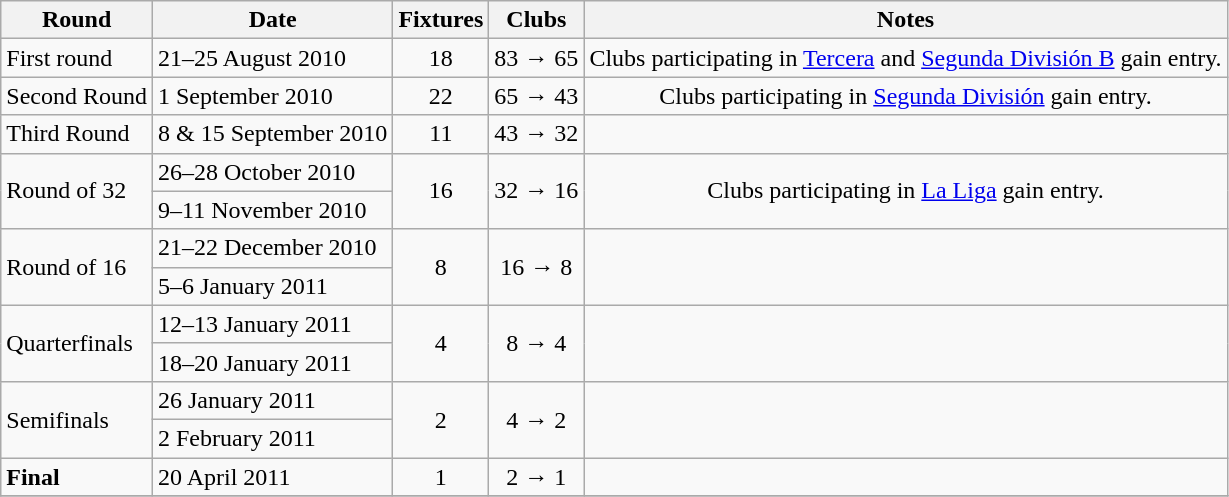<table class="wikitable">
<tr>
<th>Round</th>
<th>Date</th>
<th>Fixtures</th>
<th>Clubs</th>
<th>Notes</th>
</tr>
<tr>
<td>First round</td>
<td>21–25 August 2010</td>
<td align="center">18</td>
<td align="center">83 → 65</td>
<td align="center">Clubs participating in <a href='#'>Tercera</a> and <a href='#'>Segunda División B</a> gain entry.</td>
</tr>
<tr>
<td>Second Round</td>
<td>1 September 2010</td>
<td align="center">22</td>
<td align="center">65 → 43</td>
<td align="center">Clubs participating in <a href='#'>Segunda División</a> gain entry.</td>
</tr>
<tr>
<td>Third Round</td>
<td>8 & 15 September 2010</td>
<td align="center">11</td>
<td align="center">43 → 32</td>
<td></td>
</tr>
<tr>
<td rowspan="2">Round of 32</td>
<td>26–28 October 2010</td>
<td rowspan="2" align="center">16</td>
<td rowspan="2" align="center">32 → 16</td>
<td rowspan="2" align="center">Clubs participating in <a href='#'>La Liga</a> gain entry.</td>
</tr>
<tr>
<td>9–11 November 2010</td>
</tr>
<tr>
<td rowspan="2">Round of 16</td>
<td>21–22 December 2010</td>
<td rowspan="2" align="center">8</td>
<td rowspan="2" align="center">16 → 8</td>
<td rowspan="2" align="center"></td>
</tr>
<tr>
<td>5–6 January 2011</td>
</tr>
<tr>
<td rowspan="2">Quarterfinals</td>
<td>12–13 January 2011</td>
<td rowspan="2" align="center">4</td>
<td rowspan="2" align="center">8 → 4</td>
<td rowspan="2" align="center"></td>
</tr>
<tr>
<td>18–20 January 2011</td>
</tr>
<tr>
<td rowspan="2">Semifinals</td>
<td>26 January 2011</td>
<td rowspan="2" align="center">2</td>
<td rowspan="2" align="center">4 → 2</td>
<td rowspan="2" align="center"></td>
</tr>
<tr>
<td>2 February 2011</td>
</tr>
<tr>
<td><strong>Final</strong></td>
<td>20 April 2011</td>
<td align="center">1</td>
<td align="center">2 → 1</td>
<td align="center"></td>
</tr>
<tr>
</tr>
</table>
